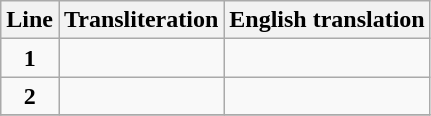<table class ="wikitable" style="text-align:center">
<tr>
<th>Line</th>
<th>Transliteration</th>
<th>English translation</th>
</tr>
<tr>
<td><strong>1</strong></td>
<td></td>
<td></td>
</tr>
<tr>
<td><strong>2</strong></td>
<td></td>
<td></td>
</tr>
<tr>
</tr>
</table>
